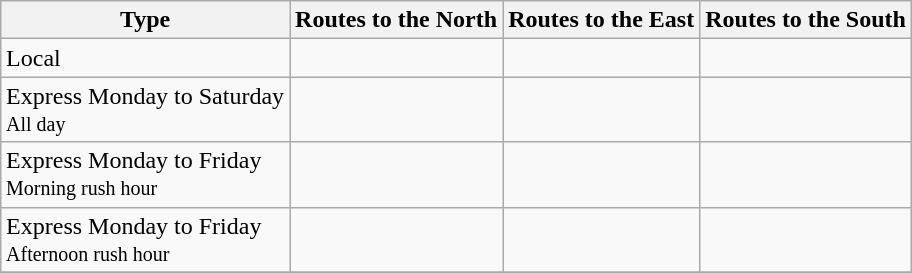<table class="wikitable" style="margin:1em auto;">
<tr>
<th>Type</th>
<th>Routes to the North</th>
<th>Routes to the East</th>
<th>Routes to the South</th>
</tr>
<tr>
<td>Local</td>
<td></td>
<td></td>
<td></td>
</tr>
<tr>
<td>Express Monday to Saturday <br><small>All day</small></td>
<td></td>
<td></td>
<td> </td>
</tr>
<tr>
<td>Express Monday to Friday <br><small>Morning rush hour</small></td>
<td></td>
<td></td>
<td></td>
</tr>
<tr>
<td>Express Monday to Friday <br><small>Afternoon rush hour</small></td>
<td></td>
<td></td>
<td></td>
</tr>
<tr>
</tr>
</table>
